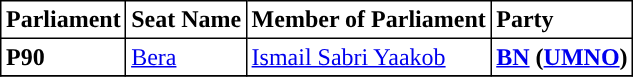<table class="toccolours sortable" border="1" cellpadding="3" style="border-collapse:collapse; text-align: left;">
<tr>
<th align="center">Parliament</th>
<th>Seat Name</th>
<th>Member of Parliament</th>
<th>Party</th>
</tr>
<tr>
<th align="left">P90</th>
<td><a href='#'>Bera</a></td>
<td><a href='#'>Ismail Sabri Yaakob</a></td>
<td><strong><a href='#'>BN</a> (<a href='#'>UMNO</a>)</strong></td>
</tr>
<tr>
</tr>
</table>
